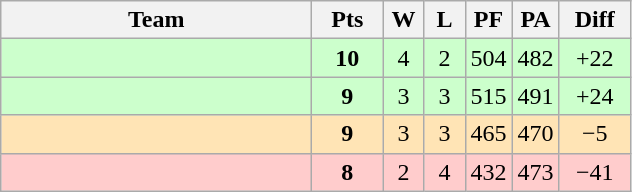<table class=wikitable style="text-align:center">
<tr>
<th width=200>Team</th>
<th width=40>Pts</th>
<th width=20>W</th>
<th width=20>L</th>
<th width=20>PF</th>
<th width=20>PA</th>
<th width=40>Diff</th>
</tr>
<tr style="background:#cfc;">
<td style="text-align:left"></td>
<td><strong>10</strong></td>
<td>4</td>
<td>2</td>
<td>504</td>
<td>482</td>
<td>+22</td>
</tr>
<tr style="background:#cfc;">
<td style="text-align:left"></td>
<td><strong>9</strong></td>
<td>3</td>
<td>3</td>
<td>515</td>
<td>491</td>
<td>+24</td>
</tr>
<tr style="background:moccasin;">
<td style="text-align:left"></td>
<td><strong>9</strong></td>
<td>3</td>
<td>3</td>
<td>465</td>
<td>470</td>
<td>−5</td>
</tr>
<tr style="background:#fcc;">
<td style="text-align:left"></td>
<td><strong>8</strong></td>
<td>2</td>
<td>4</td>
<td>432</td>
<td>473</td>
<td>−41</td>
</tr>
</table>
